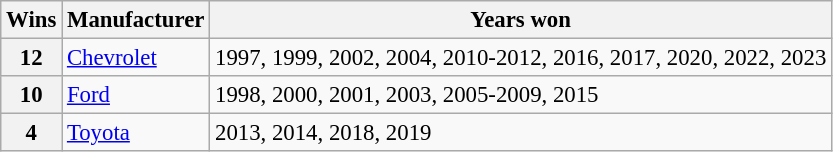<table class="wikitable" style="font-size: 95%;">
<tr>
<th>Wins</th>
<th>Manufacturer</th>
<th>Years won</th>
</tr>
<tr>
<th>12</th>
<td><a href='#'>Chevrolet</a></td>
<td>1997, 1999, 2002, 2004, 2010-2012, 2016, 2017, 2020, 2022, 2023</td>
</tr>
<tr>
<th>10</th>
<td><a href='#'>Ford</a></td>
<td>1998, 2000, 2001, 2003, 2005-2009, 2015</td>
</tr>
<tr>
<th>4</th>
<td><a href='#'>Toyota</a></td>
<td>2013, 2014, 2018, 2019</td>
</tr>
</table>
